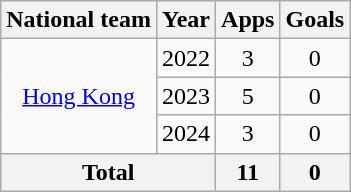<table class="wikitable" style="text-align:center">
<tr>
<th>National team</th>
<th>Year</th>
<th>Apps</th>
<th>Goals</th>
</tr>
<tr>
<td rowspan="3"><a href='#'>Hong Kong</a></td>
<td>2022</td>
<td>3</td>
<td>0</td>
</tr>
<tr>
<td>2023</td>
<td>5</td>
<td>0</td>
</tr>
<tr>
<td>2024</td>
<td>3</td>
<td>0</td>
</tr>
<tr>
<th colspan="2">Total</th>
<th>11</th>
<th>0</th>
</tr>
</table>
